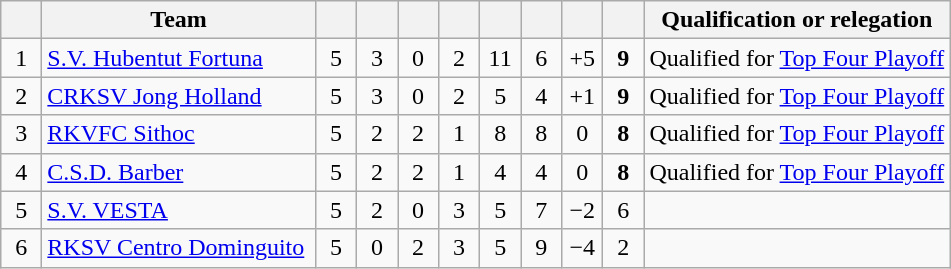<table class="wikitable" style="text-align: center;">
<tr>
<th width="20"></th>
<th width="175">Team</th>
<th width="20"></th>
<th width="20"></th>
<th width="20"></th>
<th width="20"></th>
<th width="20"></th>
<th width="20"></th>
<th width="20"></th>
<th width="20"></th>
<th>Qualification or relegation</th>
</tr>
<tr>
<td>1</td>
<td style="text-align:left;"><a href='#'>S.V. Hubentut Fortuna</a></td>
<td>5</td>
<td>3</td>
<td>0</td>
<td>2</td>
<td>11</td>
<td>6</td>
<td>+5</td>
<td><strong>9</strong></td>
<td>Qualified for <a href='#'>Top Four Playoff</a></td>
</tr>
<tr>
<td>2</td>
<td style="text-align:left;"><a href='#'>CRKSV Jong Holland</a></td>
<td>5</td>
<td>3</td>
<td>0</td>
<td>2</td>
<td>5</td>
<td>4</td>
<td>+1</td>
<td><strong>9</strong></td>
<td>Qualified for <a href='#'>Top Four Playoff</a></td>
</tr>
<tr>
<td>3</td>
<td style="text-align:left;"><a href='#'>RKVFC Sithoc</a></td>
<td>5</td>
<td>2</td>
<td>2</td>
<td>1</td>
<td>8</td>
<td>8</td>
<td>0</td>
<td><strong>8</strong></td>
<td>Qualified for <a href='#'>Top Four Playoff</a></td>
</tr>
<tr>
<td>4</td>
<td style="text-align:left;"><a href='#'>C.S.D. Barber</a></td>
<td>5</td>
<td>2</td>
<td>2</td>
<td>1</td>
<td>4</td>
<td>4</td>
<td>0</td>
<td><strong>8</strong></td>
<td>Qualified for <a href='#'>Top Four Playoff</a></td>
</tr>
<tr>
<td>5</td>
<td style="text-align:left;"><a href='#'>S.V. VESTA</a></td>
<td>5</td>
<td>2</td>
<td>0</td>
<td>3</td>
<td>5</td>
<td>7</td>
<td>−2</td>
<td>6</td>
<td></td>
</tr>
<tr>
<td>6</td>
<td style="text-align:left;"><a href='#'>RKSV Centro Dominguito</a></td>
<td>5</td>
<td>0</td>
<td>2</td>
<td>3</td>
<td>5</td>
<td>9</td>
<td>−4</td>
<td>2</td>
<td></td>
</tr>
</table>
